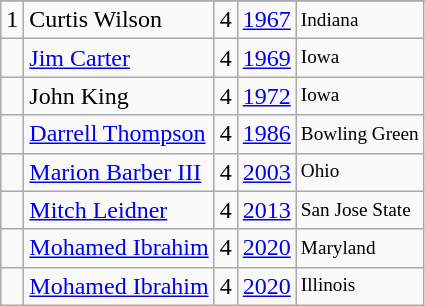<table class="wikitable">
<tr>
</tr>
<tr>
<td>1</td>
<td>Curtis Wilson</td>
<td>4</td>
<td><a href='#'>1967</a></td>
<td style="font-size:80%;">Indiana</td>
</tr>
<tr>
<td></td>
<td><a href='#'>Jim Carter</a></td>
<td>4</td>
<td><a href='#'>1969</a></td>
<td style="font-size:80%;">Iowa</td>
</tr>
<tr>
<td></td>
<td>John King</td>
<td>4</td>
<td><a href='#'>1972</a></td>
<td style="font-size:80%;">Iowa</td>
</tr>
<tr>
<td></td>
<td><a href='#'>Darrell Thompson</a></td>
<td>4</td>
<td><a href='#'>1986</a></td>
<td style="font-size:80%;">Bowling Green</td>
</tr>
<tr>
<td></td>
<td><a href='#'>Marion Barber III</a></td>
<td>4</td>
<td><a href='#'>2003</a></td>
<td style="font-size:80%;">Ohio</td>
</tr>
<tr>
<td></td>
<td><a href='#'>Mitch Leidner</a></td>
<td>4</td>
<td><a href='#'>2013</a></td>
<td style="font-size:80%;">San Jose State</td>
</tr>
<tr>
<td></td>
<td><a href='#'>Mohamed Ibrahim</a></td>
<td>4</td>
<td><a href='#'>2020</a></td>
<td style="font-size:80%;">Maryland</td>
</tr>
<tr>
<td></td>
<td><a href='#'>Mohamed Ibrahim</a></td>
<td>4</td>
<td><a href='#'>2020</a></td>
<td style="font-size:80%;">Illinois</td>
</tr>
</table>
